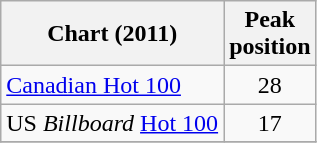<table class="wikitable sortable">
<tr>
<th>Chart (2011)</th>
<th>Peak<br>position</th>
</tr>
<tr>
<td><a href='#'>Canadian Hot 100</a></td>
<td align="center">28</td>
</tr>
<tr>
<td>US <em>Billboard</em> <a href='#'>Hot 100</a></td>
<td align="center">17</td>
</tr>
<tr>
</tr>
</table>
